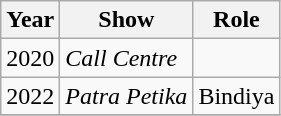<table class="wikitable sortable">
<tr>
<th>Year</th>
<th>Show</th>
<th>Role</th>
</tr>
<tr>
<td>2020</td>
<td><em>Call Centre</em></td>
<td></td>
</tr>
<tr>
<td>2022</td>
<td><em>Patra Petika</em></td>
<td>Bindiya</td>
</tr>
<tr>
</tr>
</table>
